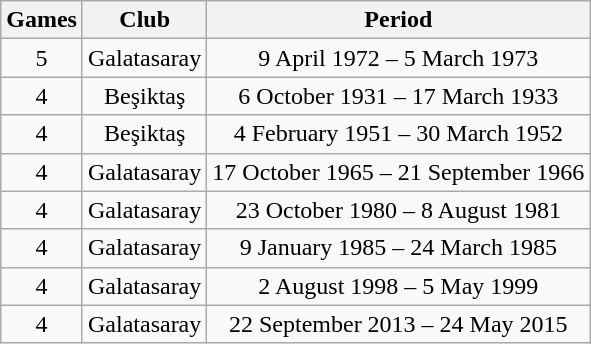<table class="wikitable" style="text-align:center">
<tr>
<th>Games</th>
<th>Club</th>
<th>Period</th>
</tr>
<tr>
<td>5</td>
<td>Galatasaray</td>
<td>9 April 1972 – 5 March 1973</td>
</tr>
<tr>
<td>4</td>
<td>Beşiktaş</td>
<td>6 October 1931 – 17 March 1933</td>
</tr>
<tr>
<td>4</td>
<td>Beşiktaş</td>
<td>4 February 1951 – 30 March 1952</td>
</tr>
<tr>
<td>4</td>
<td>Galatasaray</td>
<td>17 October 1965 – 21 September 1966</td>
</tr>
<tr>
<td>4</td>
<td>Galatasaray</td>
<td>23 October 1980 – 8 August 1981</td>
</tr>
<tr>
<td>4</td>
<td>Galatasaray</td>
<td>9 January 1985 – 24 March 1985</td>
</tr>
<tr>
<td>4</td>
<td>Galatasaray</td>
<td>2 August 1998 – 5 May 1999</td>
</tr>
<tr>
<td>4</td>
<td>Galatasaray</td>
<td>22 September 2013 – 24 May 2015</td>
</tr>
</table>
